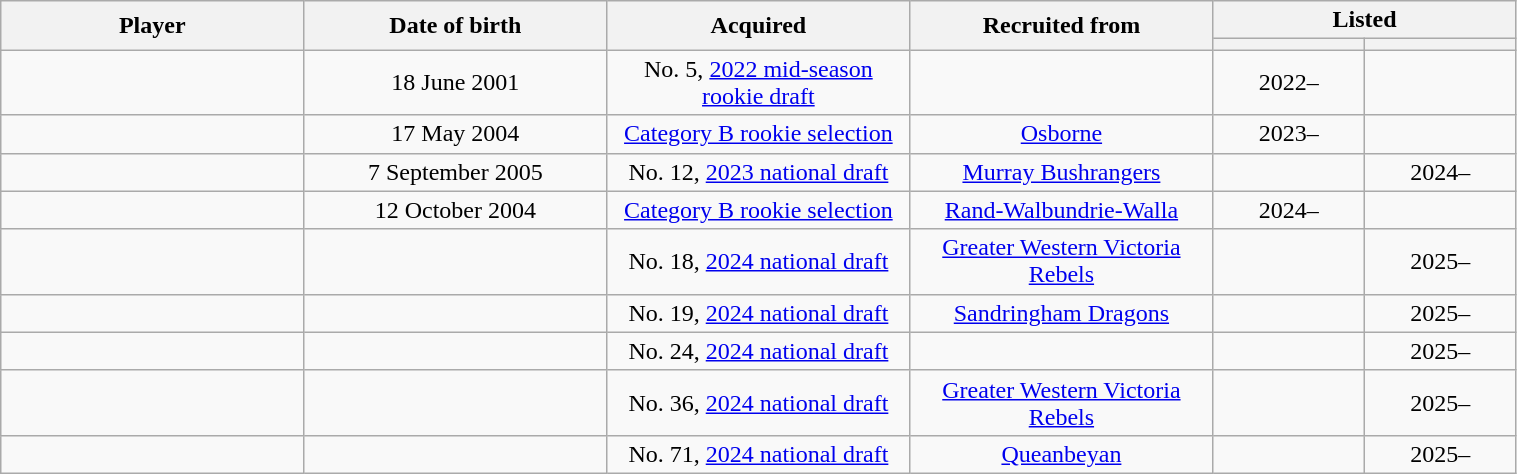<table class="wikitable sortable" style="text-align:center; width:80%;">
<tr>
<th rowspan="2" style="width:10%">Player</th>
<th rowspan="2" style="width:10%">Date of birth</th>
<th rowspan="2" style="width:10%">Acquired</th>
<th rowspan="2" style="width:10%">Recruited from</th>
<th colspan="2" style="width:10%">Listed</th>
</tr>
<tr>
<th style="width=5%;"></th>
<th style="width=5%;"></th>
</tr>
<tr>
<td align=left></td>
<td>18 June 2001</td>
<td>No. 5, <a href='#'>2022 mid-season rookie draft</a></td>
<td></td>
<td>2022–</td>
<td></td>
</tr>
<tr>
<td align=left></td>
<td>17 May 2004</td>
<td><a href='#'>Category B rookie selection</a></td>
<td><a href='#'>Osborne</a></td>
<td>2023–</td>
<td></td>
</tr>
<tr>
<td align=left></td>
<td>7 September 2005</td>
<td>No. 12, <a href='#'>2023 national draft</a></td>
<td><a href='#'>Murray Bushrangers</a></td>
<td></td>
<td>2024–</td>
</tr>
<tr>
<td align=left></td>
<td>12 October 2004</td>
<td><a href='#'>Category B rookie selection</a></td>
<td><a href='#'>Rand-Walbundrie-Walla</a></td>
<td>2024–</td>
<td></td>
</tr>
<tr>
<td align=left></td>
<td></td>
<td>No. 18, <a href='#'>2024 national draft</a></td>
<td><a href='#'>Greater Western Victoria Rebels</a></td>
<td></td>
<td>2025–</td>
</tr>
<tr>
<td align=left></td>
<td></td>
<td>No. 19, <a href='#'>2024 national draft</a></td>
<td><a href='#'>Sandringham Dragons</a></td>
<td></td>
<td>2025–</td>
</tr>
<tr>
<td align=left></td>
<td></td>
<td>No. 24, <a href='#'>2024 national draft</a></td>
<td></td>
<td></td>
<td>2025–</td>
</tr>
<tr>
<td align=left></td>
<td></td>
<td>No. 36, <a href='#'>2024 national draft</a></td>
<td><a href='#'>Greater Western Victoria Rebels</a></td>
<td></td>
<td>2025–</td>
</tr>
<tr>
<td align=left></td>
<td></td>
<td>No. 71, <a href='#'>2024 national draft</a></td>
<td><a href='#'>Queanbeyan</a></td>
<td></td>
<td>2025–</td>
</tr>
</table>
